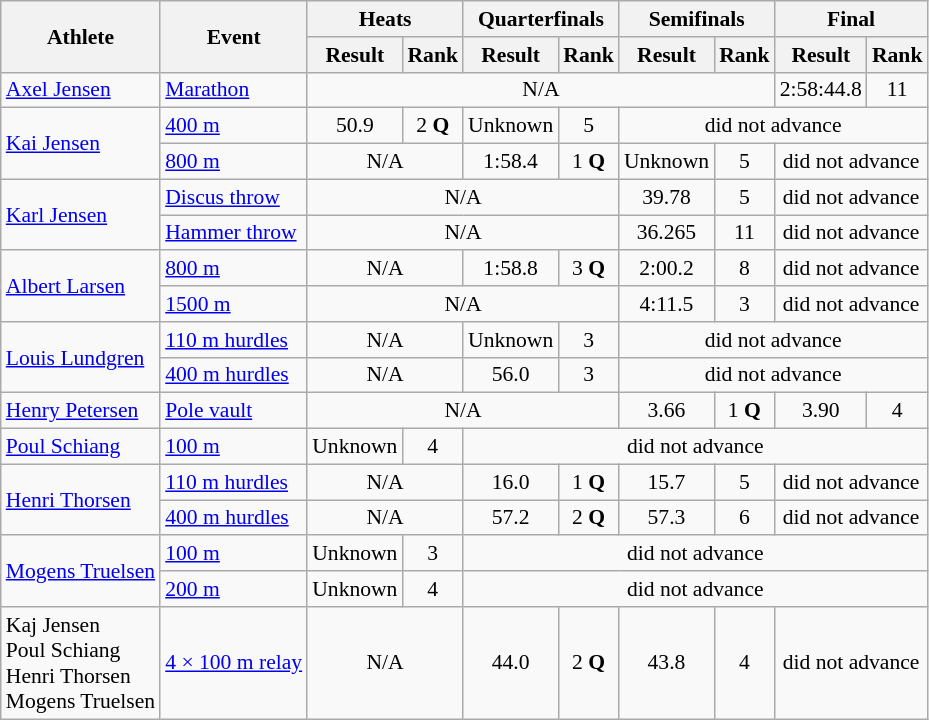<table class=wikitable style="font-size:90%">
<tr>
<th rowspan=2>Athlete</th>
<th rowspan=2>Event</th>
<th colspan=2>Heats</th>
<th colspan=2>Quarterfinals</th>
<th colspan=2>Semifinals</th>
<th colspan=2>Final</th>
</tr>
<tr>
<th>Result</th>
<th>Rank</th>
<th>Result</th>
<th>Rank</th>
<th>Result</th>
<th>Rank</th>
<th>Result</th>
<th>Rank</th>
</tr>
<tr>
<td><a href='#'>Axel Jensen</a></td>
<td><a href='#'>Marathon</a></td>
<td align=center colspan=6>N/A</td>
<td align=center>2:58:44.8</td>
<td align=center>11</td>
</tr>
<tr>
<td rowspan=2><a href='#'>Kai Jensen</a></td>
<td><a href='#'>400 m</a></td>
<td align=center>50.9</td>
<td align=center>2 <strong>Q</strong></td>
<td align=center>Unknown</td>
<td align=center>5</td>
<td align=center colspan=4>did not advance</td>
</tr>
<tr>
<td><a href='#'>800 m</a></td>
<td align=center colspan=2>N/A</td>
<td align=center>1:58.4</td>
<td align=center>1 <strong>Q</strong></td>
<td align=center>Unknown</td>
<td align=center>5</td>
<td align=center colspan=2>did not advance</td>
</tr>
<tr>
<td rowspan=2><a href='#'>Karl Jensen</a></td>
<td><a href='#'>Discus throw</a></td>
<td align=center colspan=4>N/A</td>
<td align=center>39.78</td>
<td align=center>5</td>
<td align=center colspan=2>did not advance</td>
</tr>
<tr>
<td><a href='#'>Hammer throw</a></td>
<td align=center colspan=4>N/A</td>
<td align=center>36.265</td>
<td align=center>11</td>
<td align=center colspan=2>did not advance</td>
</tr>
<tr>
<td rowspan=2><a href='#'>Albert Larsen</a></td>
<td><a href='#'>800 m</a></td>
<td align=center colspan=2>N/A</td>
<td align=center>1:58.8</td>
<td align=center>3 <strong>Q</strong></td>
<td align=center>2:00.2</td>
<td align=center>8</td>
<td align=center colspan=2>did not advance</td>
</tr>
<tr>
<td><a href='#'>1500 m</a></td>
<td align=center colspan=4>N/A</td>
<td align=center>4:11.5</td>
<td align=center>3</td>
<td align=center colspan=2>did not advance</td>
</tr>
<tr>
<td rowspan=2><a href='#'>Louis Lundgren</a></td>
<td><a href='#'>110 m hurdles</a></td>
<td align=center colspan=2>N/A</td>
<td align=center>Unknown</td>
<td align=center>3</td>
<td align=center colspan=4>did not advance</td>
</tr>
<tr>
<td><a href='#'>400 m hurdles</a></td>
<td align=center colspan=2>N/A</td>
<td align=center>56.0</td>
<td align=center>3</td>
<td align=center colspan=4>did not advance</td>
</tr>
<tr>
<td><a href='#'>Henry Petersen</a></td>
<td><a href='#'>Pole vault</a></td>
<td align=center colspan=4>N/A</td>
<td align=center>3.66</td>
<td align=center>1 <strong>Q</strong></td>
<td align=center>3.90</td>
<td align=center>4</td>
</tr>
<tr>
<td><a href='#'>Poul Schiang</a></td>
<td><a href='#'>100 m</a></td>
<td align=center>Unknown</td>
<td align=center>4</td>
<td align=center colspan=6>did not advance</td>
</tr>
<tr>
<td rowspan=2><a href='#'>Henri Thorsen</a></td>
<td><a href='#'>110 m hurdles</a></td>
<td align=center colspan=2>N/A</td>
<td align=center>16.0</td>
<td align=center>1 <strong>Q</strong></td>
<td align=center>15.7</td>
<td align=center>5</td>
<td align=center colspan=2>did not advance</td>
</tr>
<tr>
<td><a href='#'>400 m hurdles</a></td>
<td align=center colspan=2>N/A</td>
<td align=center>57.2</td>
<td align=center>2 <strong>Q</strong></td>
<td align=center>57.3</td>
<td align=center>6</td>
<td align=center colspan=2>did not advance</td>
</tr>
<tr>
<td rowspan=2><a href='#'>Mogens Truelsen</a></td>
<td><a href='#'>100 m</a></td>
<td align=center>Unknown</td>
<td align=center>3</td>
<td align=center colspan=6>did not advance</td>
</tr>
<tr>
<td><a href='#'>200 m</a></td>
<td align=center>Unknown</td>
<td align=center>4</td>
<td align=center colspan=6>did not advance</td>
</tr>
<tr>
<td>Kaj Jensen <br> Poul Schiang <br> Henri Thorsen <br> Mogens Truelsen</td>
<td><a href='#'>4 × 100 m relay</a></td>
<td align=center colspan=2>N/A</td>
<td align=center>44.0</td>
<td align=center>2 <strong>Q</strong></td>
<td align=center>43.8</td>
<td align=center>4</td>
<td align=center colspan=2>did not advance</td>
</tr>
</table>
